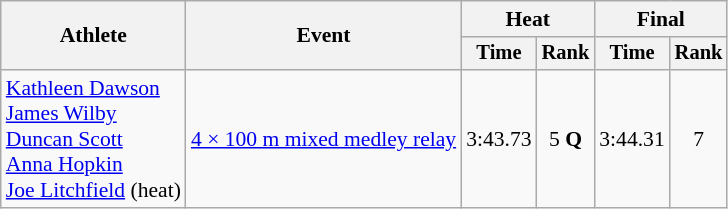<table class=wikitable style="font-size:90%;">
<tr>
<th rowspan=2>Athlete</th>
<th rowspan=2>Event</th>
<th colspan=2>Heat</th>
<th colspan=2>Final</th>
</tr>
<tr style="font-size:95%">
<th>Time</th>
<th>Rank</th>
<th>Time</th>
<th>Rank</th>
</tr>
<tr align=center>
<td align=left><a href='#'>Kathleen Dawson</a><br><a href='#'>James Wilby</a><br> <a href='#'>Duncan Scott</a><br><a href='#'>Anna Hopkin</a><br><a href='#'>Joe Litchfield</a> (heat)</td>
<td align=left><a href='#'>4 × 100 m mixed medley relay</a></td>
<td>3:43.73</td>
<td>5 <strong>Q</strong></td>
<td>3:44.31</td>
<td>7</td>
</tr>
</table>
